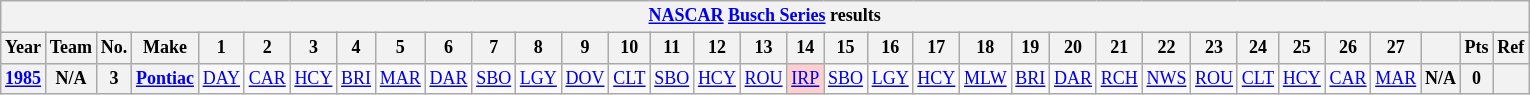<table class="wikitable" style="text-align:center; font-size:75%">
<tr>
<th colspan=42><a href='#'>NASCAR</a> <a href='#'>Busch Series</a> results</th>
</tr>
<tr>
<th>Year</th>
<th>Team</th>
<th>No.</th>
<th>Make</th>
<th>1</th>
<th>2</th>
<th>3</th>
<th>4</th>
<th>5</th>
<th>6</th>
<th>7</th>
<th>8</th>
<th>9</th>
<th>10</th>
<th>11</th>
<th>12</th>
<th>13</th>
<th>14</th>
<th>15</th>
<th>16</th>
<th>17</th>
<th>18</th>
<th>19</th>
<th>20</th>
<th>21</th>
<th>22</th>
<th>23</th>
<th>24</th>
<th>25</th>
<th>26</th>
<th>27</th>
<th></th>
<th>Pts</th>
<th>Ref</th>
</tr>
<tr>
<th><a href='#'>1985</a></th>
<th>N/A</th>
<th>3</th>
<th><a href='#'>Pontiac</a></th>
<td><a href='#'>DAY</a></td>
<td><a href='#'>CAR</a></td>
<td><a href='#'>HCY</a></td>
<td><a href='#'>BRI</a></td>
<td><a href='#'>MAR</a></td>
<td><a href='#'>DAR</a></td>
<td><a href='#'>SBO</a></td>
<td><a href='#'>LGY</a></td>
<td><a href='#'>DOV</a></td>
<td><a href='#'>CLT</a></td>
<td><a href='#'>SBO</a></td>
<td><a href='#'>HCY</a></td>
<td><a href='#'>ROU</a></td>
<td style="background:#FFCFCF;"><a href='#'>IRP</a><br></td>
<td><a href='#'>SBO</a></td>
<td><a href='#'>LGY</a></td>
<td><a href='#'>HCY</a></td>
<td><a href='#'>MLW</a></td>
<td><a href='#'>BRI</a></td>
<td><a href='#'>DAR</a></td>
<td><a href='#'>RCH</a></td>
<td><a href='#'>NWS</a></td>
<td><a href='#'>ROU</a></td>
<td><a href='#'>CLT</a></td>
<td><a href='#'>HCY</a></td>
<td><a href='#'>CAR</a></td>
<td><a href='#'>MAR</a></td>
<th>N/A</th>
<th>0</th>
<th></th>
</tr>
</table>
